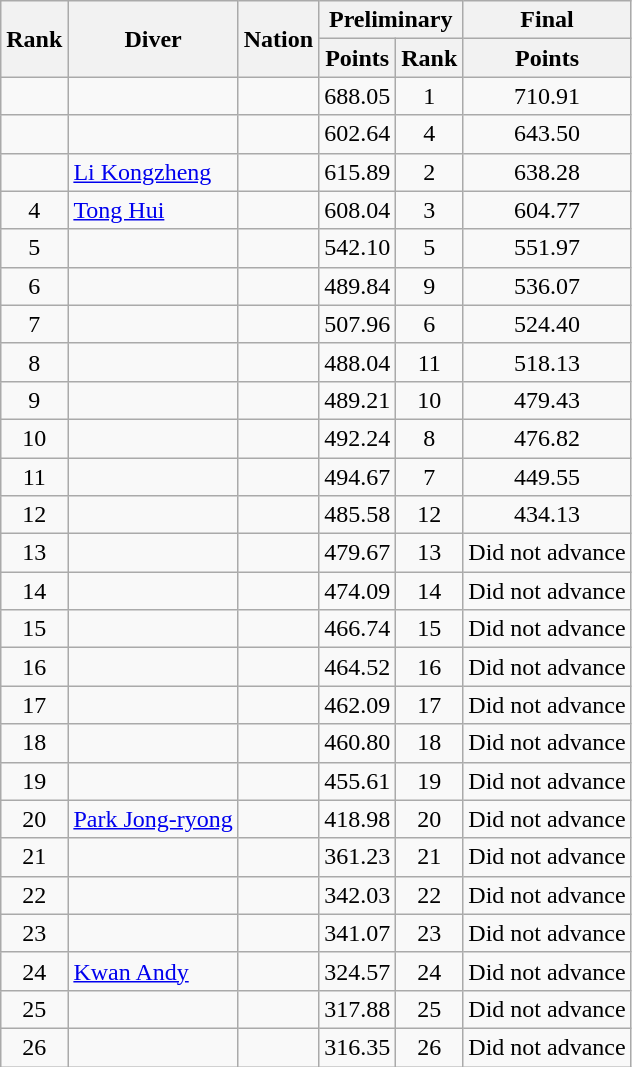<table class="wikitable sortable" style="text-align:center;">
<tr>
<th rowspan=2>Rank</th>
<th rowspan=2>Diver</th>
<th rowspan=2>Nation</th>
<th colspan=2>Preliminary</th>
<th>Final</th>
</tr>
<tr>
<th>Points</th>
<th>Rank</th>
<th>Points</th>
</tr>
<tr>
<td></td>
<td align=left></td>
<td align=left></td>
<td>688.05</td>
<td>1</td>
<td>710.91</td>
</tr>
<tr>
<td></td>
<td align=left></td>
<td align=left></td>
<td>602.64</td>
<td>4</td>
<td>643.50</td>
</tr>
<tr>
<td></td>
<td align=left><a href='#'>Li Kongzheng</a></td>
<td align=left></td>
<td>615.89</td>
<td>2</td>
<td>638.28</td>
</tr>
<tr>
<td>4</td>
<td align=left><a href='#'>Tong Hui</a></td>
<td align=left></td>
<td>608.04</td>
<td>3</td>
<td>604.77</td>
</tr>
<tr>
<td>5</td>
<td align=left></td>
<td align=left></td>
<td>542.10</td>
<td>5</td>
<td>551.97</td>
</tr>
<tr>
<td>6</td>
<td align=left></td>
<td align=left></td>
<td>489.84</td>
<td>9</td>
<td>536.07</td>
</tr>
<tr>
<td>7</td>
<td align=left></td>
<td align=left></td>
<td>507.96</td>
<td>6</td>
<td>524.40</td>
</tr>
<tr>
<td>8</td>
<td align=left></td>
<td align=left></td>
<td>488.04</td>
<td>11</td>
<td>518.13</td>
</tr>
<tr>
<td>9</td>
<td align=left></td>
<td align=left></td>
<td>489.21</td>
<td>10</td>
<td>479.43</td>
</tr>
<tr>
<td>10</td>
<td align=left></td>
<td align=left></td>
<td>492.24</td>
<td>8</td>
<td>476.82</td>
</tr>
<tr>
<td>11</td>
<td align=left></td>
<td align=left></td>
<td>494.67</td>
<td>7</td>
<td>449.55</td>
</tr>
<tr>
<td>12</td>
<td align=left></td>
<td align=left></td>
<td>485.58</td>
<td>12</td>
<td>434.13</td>
</tr>
<tr>
<td>13</td>
<td align=left></td>
<td align=left></td>
<td>479.67</td>
<td>13</td>
<td>Did not advance</td>
</tr>
<tr>
<td>14</td>
<td align=left></td>
<td align=left></td>
<td>474.09</td>
<td>14</td>
<td>Did not advance</td>
</tr>
<tr>
<td>15</td>
<td align=left></td>
<td align=left></td>
<td>466.74</td>
<td>15</td>
<td>Did not advance</td>
</tr>
<tr>
<td>16</td>
<td align=left></td>
<td align=left></td>
<td>464.52</td>
<td>16</td>
<td>Did not advance</td>
</tr>
<tr>
<td>17</td>
<td align=left></td>
<td align=left></td>
<td>462.09</td>
<td>17</td>
<td>Did not advance</td>
</tr>
<tr>
<td>18</td>
<td align=left></td>
<td align=left></td>
<td>460.80</td>
<td>18</td>
<td>Did not advance</td>
</tr>
<tr>
<td>19</td>
<td align=left></td>
<td align=left></td>
<td>455.61</td>
<td>19</td>
<td>Did not advance</td>
</tr>
<tr>
<td>20</td>
<td align=left><a href='#'>Park Jong-ryong</a></td>
<td align=left></td>
<td>418.98</td>
<td>20</td>
<td>Did not advance</td>
</tr>
<tr>
<td>21</td>
<td align=left></td>
<td align=left></td>
<td>361.23</td>
<td>21</td>
<td>Did not advance</td>
</tr>
<tr>
<td>22</td>
<td align=left></td>
<td align=left></td>
<td>342.03</td>
<td>22</td>
<td>Did not advance</td>
</tr>
<tr>
<td>23</td>
<td align=left></td>
<td align=left></td>
<td>341.07</td>
<td>23</td>
<td>Did not advance</td>
</tr>
<tr>
<td>24</td>
<td align=left><a href='#'>Kwan Andy</a></td>
<td align=left></td>
<td>324.57</td>
<td>24</td>
<td>Did not advance</td>
</tr>
<tr>
<td>25</td>
<td align=left></td>
<td align=left></td>
<td>317.88</td>
<td>25</td>
<td>Did not advance</td>
</tr>
<tr>
<td>26</td>
<td align=left></td>
<td align=left></td>
<td>316.35</td>
<td>26</td>
<td>Did not advance</td>
</tr>
</table>
